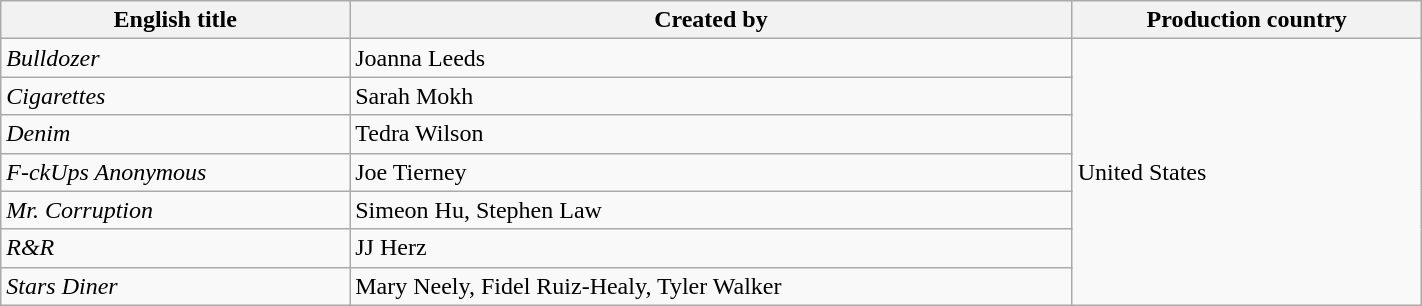<table class="wikitable plainrowheaders" style="width:75%; margin-bottom:4px">
<tr>
<th scope="col">English title</th>
<th scope="col">Created by</th>
<th scope="col">Production country</th>
</tr>
<tr>
<td scope="row"><em>Bulldozer</em></td>
<td>Joanna Leeds</td>
<td rowspan="7">United States</td>
</tr>
<tr>
<td scope="row"><em>Cigarettes</em></td>
<td>Sarah Mokh</td>
</tr>
<tr>
<td scope="row"><em>Denim</em></td>
<td>Tedra Wilson</td>
</tr>
<tr>
<td scope="row"><em>F-ckUps Anonymous</em></td>
<td>Joe Tierney</td>
</tr>
<tr>
<td scope="row"><em>Mr. Corruption</em></td>
<td>Simeon Hu, Stephen Law</td>
</tr>
<tr>
<td scope="row"><em>R&R</em></td>
<td>JJ Herz</td>
</tr>
<tr>
<td scope="row"><em>Stars Diner</em></td>
<td>Mary Neely, Fidel Ruiz-Healy, Tyler Walker</td>
</tr>
</table>
